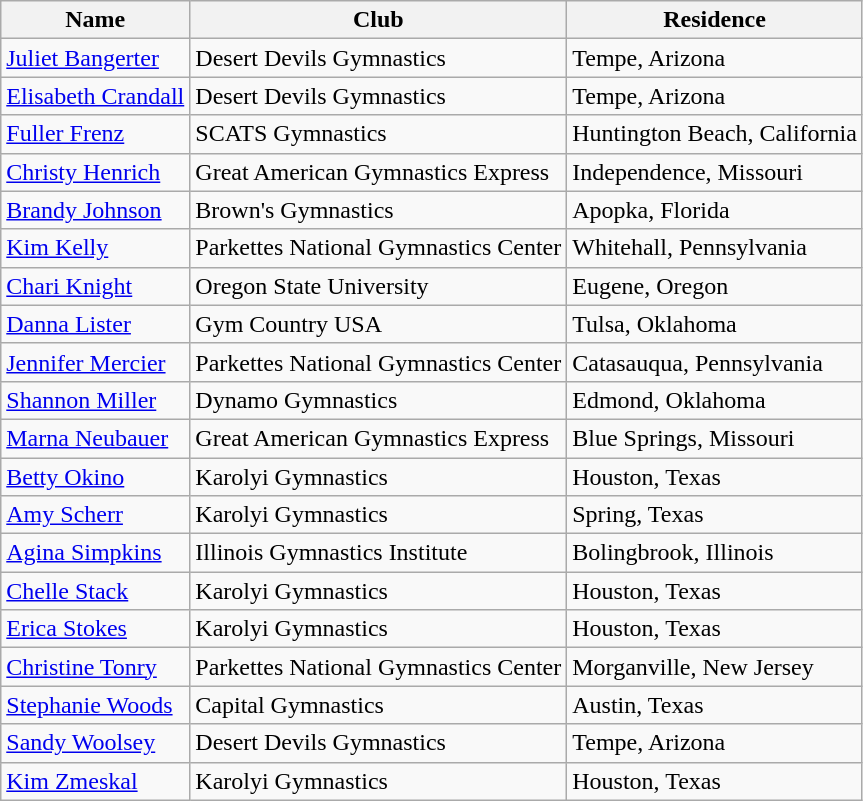<table class="wikitable">
<tr>
<th>Name</th>
<th>Club</th>
<th>Residence</th>
</tr>
<tr>
<td><a href='#'>Juliet Bangerter</a></td>
<td>Desert Devils Gymnastics</td>
<td>Tempe, Arizona</td>
</tr>
<tr>
<td><a href='#'>Elisabeth Crandall</a></td>
<td>Desert Devils Gymnastics</td>
<td>Tempe, Arizona</td>
</tr>
<tr>
<td><a href='#'>Fuller Frenz</a></td>
<td>SCATS Gymnastics</td>
<td>Huntington Beach, California</td>
</tr>
<tr>
<td><a href='#'>Christy Henrich</a></td>
<td>Great American Gymnastics Express</td>
<td>Independence, Missouri</td>
</tr>
<tr>
<td><a href='#'>Brandy Johnson</a></td>
<td>Brown's Gymnastics</td>
<td>Apopka, Florida</td>
</tr>
<tr>
<td><a href='#'>Kim Kelly</a></td>
<td>Parkettes National Gymnastics Center</td>
<td>Whitehall, Pennsylvania</td>
</tr>
<tr>
<td><a href='#'>Chari Knight</a></td>
<td>Oregon State University</td>
<td>Eugene, Oregon</td>
</tr>
<tr>
<td><a href='#'>Danna Lister</a></td>
<td>Gym Country USA</td>
<td>Tulsa, Oklahoma</td>
</tr>
<tr>
<td><a href='#'>Jennifer Mercier</a></td>
<td>Parkettes National Gymnastics Center</td>
<td>Catasauqua, Pennsylvania</td>
</tr>
<tr>
<td><a href='#'>Shannon Miller</a></td>
<td>Dynamo Gymnastics</td>
<td>Edmond, Oklahoma</td>
</tr>
<tr>
<td><a href='#'>Marna Neubauer</a></td>
<td>Great American Gymnastics Express</td>
<td>Blue Springs, Missouri</td>
</tr>
<tr>
<td><a href='#'>Betty Okino</a></td>
<td>Karolyi Gymnastics</td>
<td>Houston, Texas</td>
</tr>
<tr>
<td><a href='#'>Amy Scherr</a></td>
<td>Karolyi Gymnastics</td>
<td>Spring, Texas</td>
</tr>
<tr>
<td><a href='#'>Agina Simpkins</a></td>
<td>Illinois Gymnastics Institute</td>
<td>Bolingbrook, Illinois</td>
</tr>
<tr>
<td><a href='#'>Chelle Stack</a></td>
<td>Karolyi Gymnastics</td>
<td>Houston, Texas</td>
</tr>
<tr>
<td><a href='#'>Erica Stokes</a></td>
<td>Karolyi Gymnastics</td>
<td>Houston, Texas</td>
</tr>
<tr>
<td><a href='#'>Christine Tonry</a></td>
<td>Parkettes National Gymnastics Center</td>
<td>Morganville, New Jersey</td>
</tr>
<tr>
<td><a href='#'>Stephanie Woods</a></td>
<td>Capital Gymnastics</td>
<td>Austin, Texas</td>
</tr>
<tr>
<td><a href='#'>Sandy Woolsey</a></td>
<td>Desert Devils Gymnastics</td>
<td>Tempe, Arizona</td>
</tr>
<tr>
<td><a href='#'>Kim Zmeskal</a></td>
<td>Karolyi Gymnastics</td>
<td>Houston, Texas</td>
</tr>
</table>
